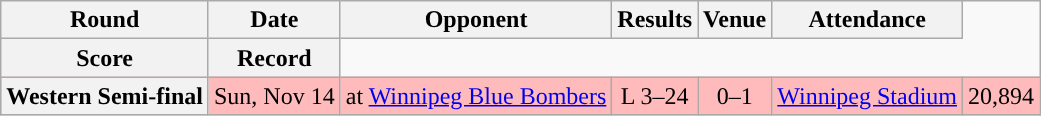<table class="wikitable" style="text-align:center">
<tr>
<th>Round</th>
<th>Date</th>
<th>Opponent</th>
<th>Results</th>
<th>Venue</th>
<th>Attendance</th>
</tr>
<tr>
<th>Score</th>
<th>Record</th>
</tr>
<tr style="background:#ffbbbb">
<th>Western Semi-final</th>
<td>Sun, Nov 14</td>
<td>at <a href='#'>Winnipeg Blue Bombers</a></td>
<td>L 3–24</td>
<td>0–1</td>
<td><a href='#'>Winnipeg Stadium</a></td>
<td>20,894</td>
</tr>
</table>
